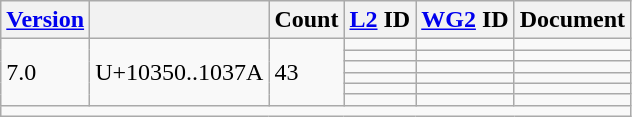<table class="wikitable sticky-header">
<tr>
<th><a href='#'>Version</a></th>
<th></th>
<th>Count</th>
<th><a href='#'>L2</a> ID</th>
<th><a href='#'>WG2</a> ID</th>
<th>Document</th>
</tr>
<tr>
<td rowspan="6">7.0</td>
<td rowspan="6">U+10350..1037A</td>
<td rowspan="6">43</td>
<td></td>
<td></td>
<td></td>
</tr>
<tr>
<td></td>
<td></td>
<td></td>
</tr>
<tr>
<td></td>
<td></td>
<td></td>
</tr>
<tr>
<td></td>
<td></td>
<td></td>
</tr>
<tr>
<td></td>
<td></td>
<td></td>
</tr>
<tr>
<td></td>
<td></td>
<td></td>
</tr>
<tr class="sortbottom">
<td colspan="6"></td>
</tr>
</table>
